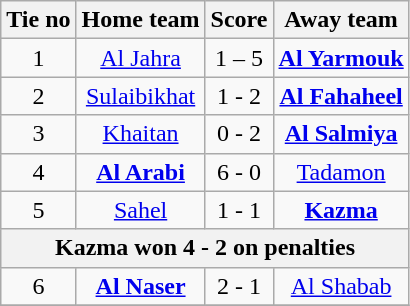<table class="wikitable" style="text-align: center">
<tr>
<th>Tie no</th>
<th>Home team</th>
<th>Score</th>
<th>Away team</th>
</tr>
<tr>
<td>1</td>
<td><a href='#'>Al Jahra</a></td>
<td>1 – 5</td>
<td><strong><a href='#'>Al Yarmouk</a></strong></td>
</tr>
<tr>
<td>2</td>
<td><a href='#'>Sulaibikhat</a></td>
<td>1 - 2</td>
<td><strong><a href='#'>Al Fahaheel</a></strong></td>
</tr>
<tr>
<td>3</td>
<td><a href='#'>Khaitan</a></td>
<td>0 - 2</td>
<td><strong><a href='#'>Al Salmiya</a></strong></td>
</tr>
<tr>
<td>4</td>
<td><strong><a href='#'>Al Arabi</a></strong></td>
<td>6 - 0</td>
<td><a href='#'>Tadamon</a></td>
</tr>
<tr>
<td>5</td>
<td><a href='#'>Sahel</a></td>
<td>1 - 1</td>
<td><strong><a href='#'>Kazma</a></strong></td>
</tr>
<tr>
<th colspan="4">Kazma won 4 - 2 on penalties</th>
</tr>
<tr>
<td>6</td>
<td><strong><a href='#'>Al Naser</a></strong></td>
<td>2 - 1</td>
<td><a href='#'>Al Shabab</a></td>
</tr>
<tr>
</tr>
</table>
